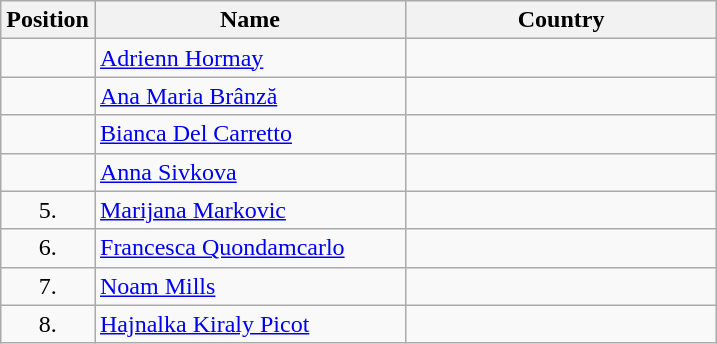<table class="wikitable">
<tr>
<th width="10">Position</th>
<th width="200">Name</th>
<th width="200">Country</th>
</tr>
<tr>
<td align="center"></td>
<td><a href='#'>Adrienn Hormay</a></td>
<td></td>
</tr>
<tr>
<td align="center"></td>
<td><a href='#'>Ana Maria Brânză</a></td>
<td></td>
</tr>
<tr>
<td align="center"></td>
<td><a href='#'>Bianca Del Carretto</a></td>
<td></td>
</tr>
<tr>
<td align="center"></td>
<td><a href='#'>Anna Sivkova</a></td>
<td></td>
</tr>
<tr>
<td align="center">5.</td>
<td><a href='#'>Marijana Markovic</a></td>
<td></td>
</tr>
<tr>
<td align="center">6.</td>
<td><a href='#'>Francesca Quondamcarlo</a></td>
<td></td>
</tr>
<tr>
<td align="center">7.</td>
<td><a href='#'>Noam Mills</a></td>
<td></td>
</tr>
<tr>
<td align="center">8.</td>
<td><a href='#'>Hajnalka Kiraly Picot</a></td>
<td></td>
</tr>
</table>
